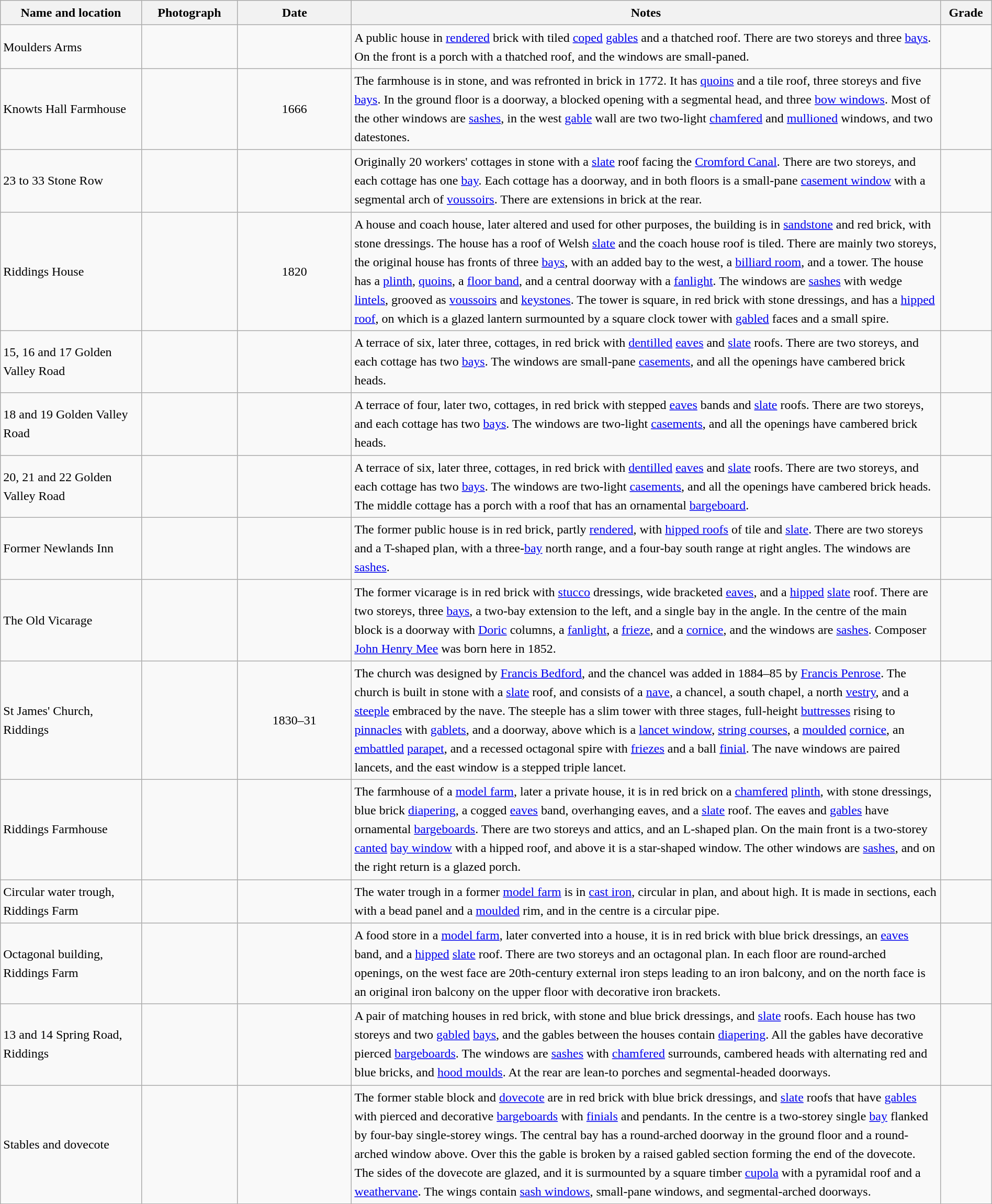<table class="wikitable sortable plainrowheaders" style="width:100%; border:0; text-align:left; line-height:150%;">
<tr>
<th scope="col"  style="width:150px">Name and location</th>
<th scope="col"  style="width:100px" class="unsortable">Photograph</th>
<th scope="col"  style="width:120px">Date</th>
<th scope="col"  style="width:650px" class="unsortable">Notes</th>
<th scope="col"  style="width:50px">Grade</th>
</tr>
<tr>
<td>Moulders Arms<br><small></small></td>
<td></td>
<td align="center"></td>
<td>A public house in <a href='#'>rendered</a> brick with tiled <a href='#'>coped</a> <a href='#'>gables</a> and a thatched roof.  There are two storeys and three <a href='#'>bays</a>.  On the front is a porch with a thatched roof, and the windows are small-paned.</td>
<td align="center" ></td>
</tr>
<tr>
<td>Knowts Hall Farmhouse<br><small></small></td>
<td></td>
<td align="center">1666</td>
<td>The farmhouse is in stone, and was refronted in brick in 1772.  It has <a href='#'>quoins</a> and a tile roof, three storeys and five <a href='#'>bays</a>.  In the ground floor is a doorway, a blocked opening with a segmental head, and three <a href='#'>bow windows</a>.  Most of the other windows are <a href='#'>sashes</a>, in the west <a href='#'>gable</a> wall are two two-light <a href='#'>chamfered</a> and <a href='#'>mullioned</a> windows, and two datestones.</td>
<td align="center" ></td>
</tr>
<tr>
<td>23 to 33 Stone Row<br><small></small></td>
<td></td>
<td align="center"></td>
<td>Originally 20 workers' cottages in stone with a <a href='#'>slate</a> roof facing the <a href='#'>Cromford Canal</a>.  There are two storeys, and each cottage has one <a href='#'>bay</a>.  Each cottage has a doorway, and in both floors is a small-pane <a href='#'>casement window</a> with a segmental arch of <a href='#'>voussoirs</a>.  There are extensions in brick at the rear.</td>
<td align="center" ></td>
</tr>
<tr>
<td>Riddings House<br><small></small></td>
<td></td>
<td align="center">1820</td>
<td>A house and coach house, later altered and used for other purposes, the building is in <a href='#'>sandstone</a> and red brick, with stone dressings.  The house has a roof of Welsh <a href='#'>slate</a> and the coach house roof is tiled.  There are mainly two storeys, the original house has fronts of three <a href='#'>bays</a>, with an added bay to the west, a <a href='#'>billiard room</a>, and a tower.  The house has a <a href='#'>plinth</a>, <a href='#'>quoins</a>, a <a href='#'>floor band</a>, and a central doorway with a <a href='#'>fanlight</a>.  The windows are <a href='#'>sashes</a> with wedge <a href='#'>lintels</a>, grooved as <a href='#'>voussoirs</a> and <a href='#'>keystones</a>.  The tower is square, in red brick with stone dressings, and has a <a href='#'>hipped roof</a>, on which is a glazed lantern surmounted by a square clock tower with <a href='#'>gabled</a> faces and a small spire.</td>
<td align="center" ></td>
</tr>
<tr>
<td>15, 16 and 17 Golden Valley Road<br><small></small></td>
<td></td>
<td align="center"></td>
<td>A terrace of six, later three, cottages, in red brick with <a href='#'>dentilled</a> <a href='#'>eaves</a> and <a href='#'>slate</a> roofs.  There are two storeys, and each cottage has two <a href='#'>bays</a>.  The windows are small-pane <a href='#'>casements</a>, and all the openings have cambered brick heads.</td>
<td align="center" ></td>
</tr>
<tr>
<td>18 and 19 Golden Valley Road<br><small></small></td>
<td></td>
<td align="center"></td>
<td>A terrace of four, later two, cottages, in red brick with stepped <a href='#'>eaves</a> bands and <a href='#'>slate</a> roofs. There are two storeys, and each cottage has two <a href='#'>bays</a>.  The windows are two-light <a href='#'>casements</a>, and all the openings have cambered brick heads.</td>
<td align="center" ></td>
</tr>
<tr>
<td>20, 21 and 22 Golden Valley Road<br><small></small></td>
<td></td>
<td align="center"></td>
<td>A terrace of six, later three, cottages, in red brick with <a href='#'>dentilled</a> <a href='#'>eaves</a> and <a href='#'>slate</a> roofs.  There are two storeys, and each cottage has two <a href='#'>bays</a>.  The windows are two-light <a href='#'>casements</a>, and all the openings have cambered brick heads.  The middle cottage has a porch with a roof that has an ornamental <a href='#'>bargeboard</a>.</td>
<td align="center" ></td>
</tr>
<tr>
<td>Former Newlands Inn<br><small></small></td>
<td></td>
<td align="center"></td>
<td>The former public house is in red brick, partly <a href='#'>rendered</a>, with <a href='#'>hipped roofs</a> of tile and <a href='#'>slate</a>.  There are two storeys and a T-shaped plan, with a three-<a href='#'>bay</a> north range, and a four-bay south range at right angles.  The windows are <a href='#'>sashes</a>.</td>
<td align="center" ></td>
</tr>
<tr>
<td>The Old Vicarage<br><small></small></td>
<td></td>
<td align="center"></td>
<td>The former vicarage is in red brick with <a href='#'>stucco</a> dressings, wide bracketed <a href='#'>eaves</a>, and a <a href='#'>hipped</a> <a href='#'>slate</a> roof.  There are two storeys, three <a href='#'>bays</a>, a two-bay extension to the left, and a single bay in the angle.  In the centre of the main block is a doorway with <a href='#'>Doric</a> columns, a <a href='#'>fanlight</a>, a <a href='#'>frieze</a>, and a <a href='#'>cornice</a>, and the windows are <a href='#'>sashes</a>. Composer <a href='#'>John Henry Mee</a> was born here in 1852.</td>
<td align="center" ></td>
</tr>
<tr>
<td>St James' Church, Riddings<br><small></small></td>
<td></td>
<td align="center">1830–31</td>
<td>The church was designed by <a href='#'>Francis Bedford</a>, and the chancel was added in 1884–85 by <a href='#'>Francis Penrose</a>.  The church is built in stone with a <a href='#'>slate</a> roof, and consists of a <a href='#'>nave</a>, a chancel, a south chapel, a north <a href='#'>vestry</a>, and a <a href='#'>steeple</a> embraced by the nave.  The steeple has a slim tower with three stages, full-height <a href='#'>buttresses</a> rising to <a href='#'>pinnacles</a> with <a href='#'>gablets</a>, and a doorway, above which is a <a href='#'>lancet window</a>, <a href='#'>string courses</a>, a <a href='#'>moulded</a> <a href='#'>cornice</a>, an <a href='#'>embattled</a> <a href='#'>parapet</a>, and a recessed octagonal spire with <a href='#'>friezes</a> and a ball <a href='#'>finial</a>.  The nave windows are paired lancets, and the east window is a stepped triple lancet.</td>
<td align="center" ></td>
</tr>
<tr>
<td>Riddings Farmhouse<br><small></small></td>
<td></td>
<td align="center"></td>
<td>The farmhouse of a <a href='#'>model farm</a>, later a private house, it is in red brick on a <a href='#'>chamfered</a> <a href='#'>plinth</a>, with stone dressings, blue brick <a href='#'>diapering</a>, a cogged <a href='#'>eaves</a> band, overhanging eaves, and a <a href='#'>slate</a> roof.  The eaves and <a href='#'>gables</a> have ornamental <a href='#'>bargeboards</a>.  There are two storeys and attics, and an L-shaped plan. On the main front is a two-storey <a href='#'>canted</a> <a href='#'>bay window</a> with a hipped roof, and above it is a star-shaped window.  The other windows are <a href='#'>sashes</a>, and on the right return is a glazed porch.</td>
<td align="center" ></td>
</tr>
<tr>
<td>Circular water trough, Riddings Farm<br><small></small></td>
<td></td>
<td align="center"></td>
<td>The water trough in a former <a href='#'>model farm</a> is in <a href='#'>cast iron</a>, circular in plan, and about  high.  It is made in sections, each with a bead panel and a <a href='#'>moulded</a> rim, and in the centre is a circular pipe.</td>
<td align="center" ></td>
</tr>
<tr>
<td>Octagonal building, Riddings Farm<br><small></small></td>
<td></td>
<td align="center"></td>
<td>A food store in a <a href='#'>model farm</a>, later converted into a house, it is in red brick with blue brick dressings, an <a href='#'>eaves</a> band, and a <a href='#'>hipped</a> <a href='#'>slate</a> roof.  There are two storeys and an octagonal plan.  In each floor are round-arched openings, on the west face are 20th-century external iron steps leading to an iron balcony, and on the north face is an original iron balcony on the upper floor with decorative iron brackets.</td>
<td align="center" ></td>
</tr>
<tr>
<td>13 and 14 Spring Road, Riddings<br><small></small></td>
<td></td>
<td align="center"></td>
<td>A pair of matching houses in red brick, with stone and blue brick dressings, and <a href='#'>slate</a> roofs.  Each house has two storeys and two <a href='#'>gabled</a> <a href='#'>bays</a>, and the gables between the houses contain <a href='#'>diapering</a>.  All the gables have decorative pierced <a href='#'>bargeboards</a>.  The windows are <a href='#'>sashes</a> with <a href='#'>chamfered</a> surrounds, cambered heads with alternating red and blue bricks, and <a href='#'>hood moulds</a>.  At the rear are lean-to porches and segmental-headed doorways.</td>
<td align="center" ></td>
</tr>
<tr>
<td>Stables and dovecote<br><small></small></td>
<td></td>
<td align="center"></td>
<td>The former stable block and <a href='#'>dovecote</a> are in red brick with blue brick dressings, and <a href='#'>slate</a> roofs that have <a href='#'>gables</a> with pierced and decorative <a href='#'>bargeboards</a> with <a href='#'>finials</a> and pendants.  In the centre is a two-storey single <a href='#'>bay</a> flanked by four-bay single-storey wings. The central bay has a round-arched doorway in the ground floor and a round-arched window above.  Over this the gable is broken by a raised gabled section forming the end of the dovecote.  The sides of the dovecote are glazed, and it is surmounted by a square timber <a href='#'>cupola</a> with a pyramidal roof and a <a href='#'>weathervane</a>.  The wings contain <a href='#'>sash windows</a>, small-pane windows, and segmental-arched doorways.</td>
<td align="center" ></td>
</tr>
<tr>
</tr>
</table>
